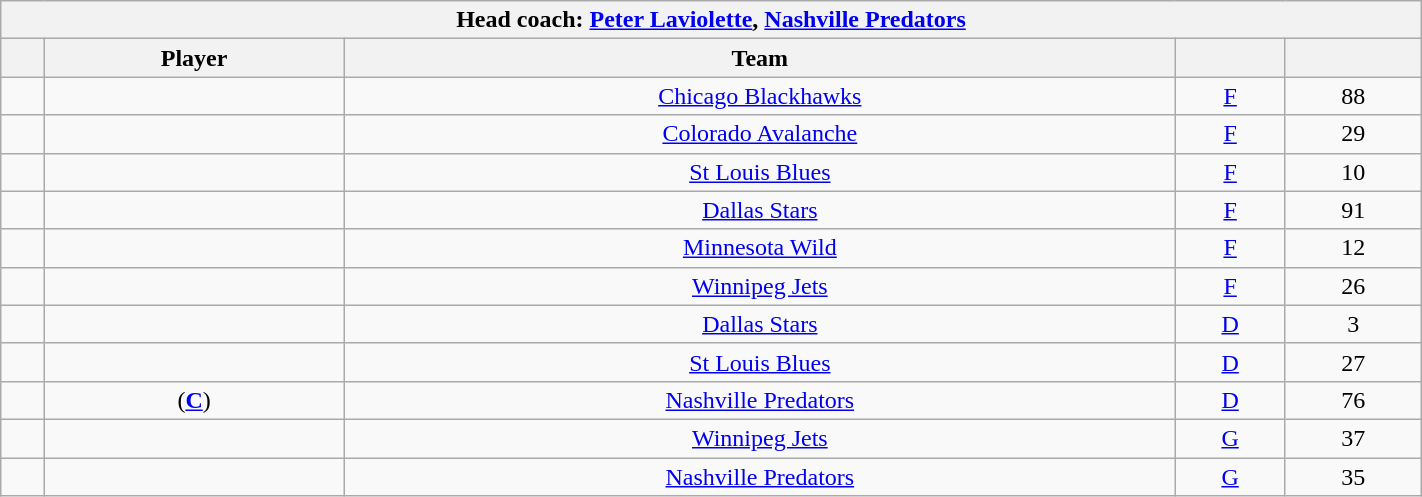<table class="wikitable sortable"  style="text-align:center; width:75%;">
<tr>
<th colspan=5>Head coach:  <a href='#'>Peter Laviolette</a>, <a href='#'>Nashville Predators</a></th>
</tr>
<tr>
<th></th>
<th>Player</th>
<th>Team</th>
<th></th>
<th></th>
</tr>
<tr>
<td></td>
<td></td>
<td><a href='#'>Chicago Blackhawks</a></td>
<td><a href='#'>F</a></td>
<td>88</td>
</tr>
<tr>
<td></td>
<td></td>
<td><a href='#'>Colorado Avalanche</a></td>
<td><a href='#'>F</a></td>
<td>29</td>
</tr>
<tr>
<td></td>
<td></td>
<td><a href='#'>St Louis Blues</a></td>
<td><a href='#'>F</a></td>
<td>10</td>
</tr>
<tr>
<td></td>
<td></td>
<td><a href='#'>Dallas Stars</a></td>
<td><a href='#'>F</a></td>
<td>91</td>
</tr>
<tr>
<td></td>
<td></td>
<td><a href='#'>Minnesota Wild</a></td>
<td><a href='#'>F</a></td>
<td>12</td>
</tr>
<tr>
<td></td>
<td></td>
<td><a href='#'>Winnipeg Jets</a></td>
<td><a href='#'>F</a></td>
<td>26</td>
</tr>
<tr>
<td></td>
<td></td>
<td><a href='#'>Dallas Stars</a></td>
<td><a href='#'>D</a></td>
<td>3</td>
</tr>
<tr>
<td></td>
<td></td>
<td><a href='#'>St Louis Blues</a></td>
<td><a href='#'>D</a></td>
<td>27</td>
</tr>
<tr>
<td></td>
<td> (<strong><a href='#'>C</a></strong>)</td>
<td><a href='#'>Nashville Predators</a></td>
<td><a href='#'>D</a></td>
<td>76</td>
</tr>
<tr>
<td></td>
<td></td>
<td><a href='#'>Winnipeg Jets</a></td>
<td><a href='#'>G</a></td>
<td>37</td>
</tr>
<tr>
<td></td>
<td></td>
<td><a href='#'>Nashville Predators</a></td>
<td><a href='#'>G</a></td>
<td>35</td>
</tr>
</table>
